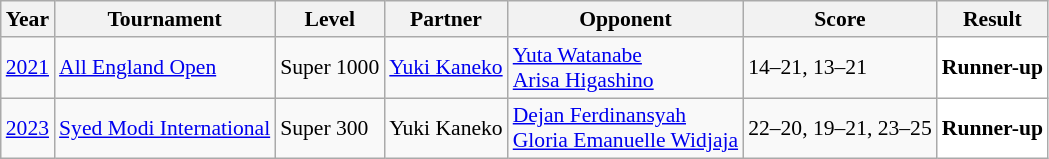<table class="sortable wikitable" style="font-size: 90%">
<tr>
<th>Year</th>
<th>Tournament</th>
<th>Level</th>
<th>Partner</th>
<th>Opponent</th>
<th>Score</th>
<th>Result</th>
</tr>
<tr>
<td align="center"><a href='#'>2021</a></td>
<td align="left"><a href='#'>All England Open</a></td>
<td align="left">Super 1000</td>
<td align="left"> <a href='#'>Yuki Kaneko</a></td>
<td align="left"> <a href='#'>Yuta Watanabe</a><br> <a href='#'>Arisa Higashino</a></td>
<td align="left">14–21, 13–21</td>
<td style="text-align:left; background:white"> <strong>Runner-up</strong></td>
</tr>
<tr>
<td align="center"><a href='#'>2023</a></td>
<td align="left"><a href='#'>Syed Modi International</a></td>
<td align="left">Super 300</td>
<td align="left"> Yuki Kaneko</td>
<td align="left"> <a href='#'>Dejan Ferdinansyah</a><br> <a href='#'>Gloria Emanuelle Widjaja</a></td>
<td align="left">22–20, 19–21, 23–25</td>
<td style="text-align:left; background:white"> <strong>Runner-up</strong></td>
</tr>
</table>
